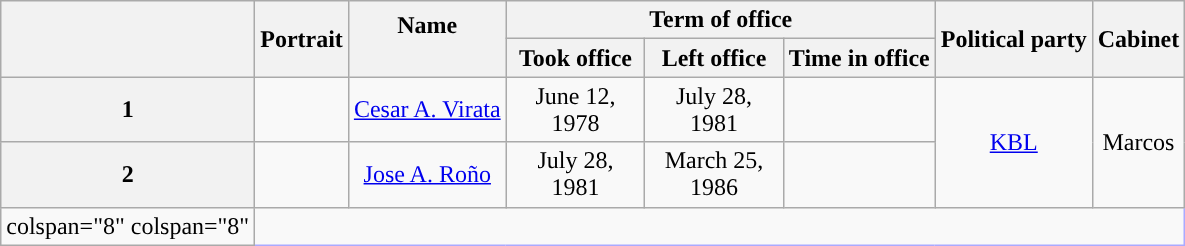<table class="wikitable" style="text-align:center; border:1px #aaf solid;">
<tr>
<th rowspan="2"></th>
<th rowspan="2">Portrait</th>
<th rowspan="2">Name<br><br></th>
<th colspan="3">Term of office</th>
<th rowspan="2">Political party</th>
<th rowspan="2">Cabinet</th>
</tr>
<tr>
<th width="85">Took office</th>
<th width="85">Left office</th>
<th>Time in office</th>
</tr>
<tr>
<th style="background:">1</th>
<td></td>
<td><a href='#'>Cesar A. Virata</a><br></td>
<td>June 12, 1978</td>
<td>July 28, 1981</td>
<td></td>
<td rowspan="2"><a href='#'>KBL</a></td>
<td rowspan="2">Marcos</td>
</tr>
<tr>
<th style="background:">2</th>
<td></td>
<td><a href='#'>Jose A. Roño</a><br></td>
<td>July 28, 1981</td>
<td>March 25, 1986</td>
<td></td>
</tr>
<tr>
<td>colspan="8" colspan="8" </td>
</tr>
</table>
